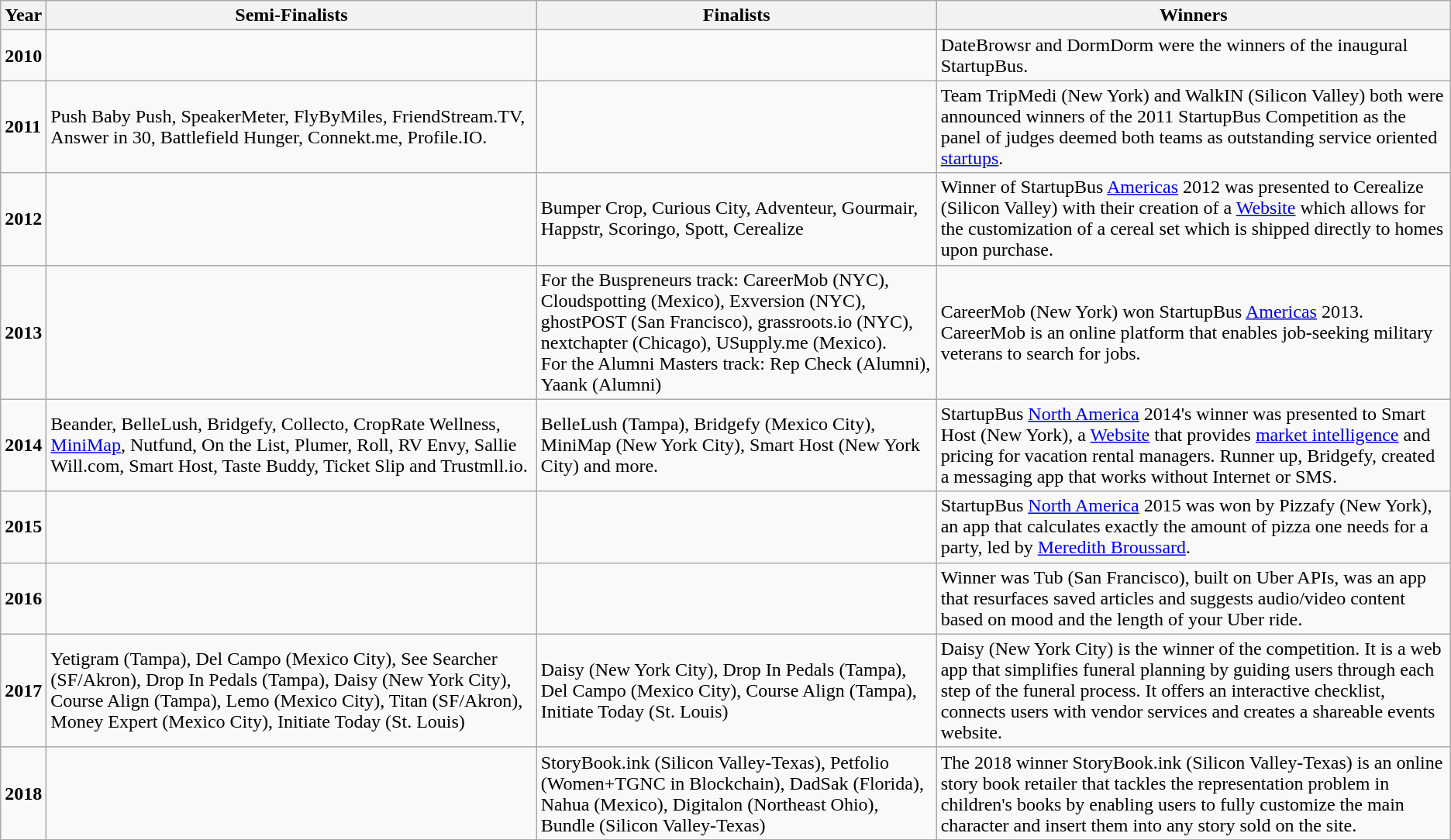<table class="wikitable">
<tr>
<th>Year</th>
<th>Semi-Finalists</th>
<th>Finalists</th>
<th>Winners</th>
</tr>
<tr>
<td><strong>2010</strong></td>
<td></td>
<td></td>
<td>DateBrowsr and DormDorm were the winners of the inaugural StartupBus.</td>
</tr>
<tr>
<td><strong>2011</strong></td>
<td>Push Baby Push, SpeakerMeter, FlyByMiles, FriendStream.TV, Answer in 30, Battlefield Hunger, Connekt.me, Profile.IO.</td>
<td></td>
<td>Team TripMedi (New York) and WalkIN (Silicon Valley) both were announced winners of the 2011 StartupBus Competition  as the panel of judges deemed both teams as outstanding service oriented <a href='#'>startups</a>.</td>
</tr>
<tr>
<td><strong>2012</strong></td>
<td></td>
<td>Bumper Crop, Curious City, Adventeur, Gourmair, Happstr, Scoringo, Spott, Cerealize</td>
<td>Winner of StartupBus <a href='#'>Americas</a> 2012 was presented to Cerealize (Silicon Valley) with their creation of a <a href='#'>Website</a> which allows for the customization of a cereal set which is shipped directly to homes upon purchase.</td>
</tr>
<tr>
<td><strong>2013</strong></td>
<td></td>
<td>For the Buspreneurs track: CareerMob (NYC), Cloudspotting (Mexico), Exversion (NYC), ghostPOST (San Francisco), grassroots.io (NYC), nextchapter (Chicago), USupply.me (Mexico).<br>For the Alumni Masters track: Rep Check (Alumni), Yaank (Alumni)</td>
<td>CareerMob (New York) won StartupBus <a href='#'>Americas</a> 2013. CareerMob is an online platform that enables job-seeking military veterans to search for jobs.</td>
</tr>
<tr>
<td><strong>2014</strong></td>
<td>Beander, BelleLush, Bridgefy, Collecto, CropRate Wellness, <a href='#'>MiniMap</a>, Nutfund, On the List, Plumer, Roll, RV Envy, Sallie Will.com, Smart Host, Taste Buddy, Ticket Slip and Trustmll.io.</td>
<td>BelleLush (Tampa), Bridgefy (Mexico City), MiniMap (New York City), Smart Host (New York City) and more.</td>
<td>StartupBus <a href='#'>North America</a> 2014's winner was presented to Smart Host (New York), a <a href='#'>Website</a> that provides <a href='#'>market intelligence</a> and pricing for vacation rental managers. Runner up, Bridgefy, created a messaging app that works without Internet or SMS.</td>
</tr>
<tr>
<td><strong>2015</strong></td>
<td></td>
<td></td>
<td>StartupBus <a href='#'>North America</a> 2015 was won by Pizzafy (New York), an app that calculates exactly the amount of pizza one needs for a party, led by <a href='#'>Meredith Broussard</a>.</td>
</tr>
<tr>
<td><strong>2016</strong></td>
<td></td>
<td></td>
<td>Winner was Tub (San Francisco), built on Uber APIs, was an app that resurfaces saved articles and suggests audio/video content based on mood and the length of your Uber ride.</td>
</tr>
<tr>
<td><strong>2017</strong></td>
<td>Yetigram (Tampa), Del Campo (Mexico City), See Searcher (SF/Akron), Drop In Pedals (Tampa), Daisy (New York City), Course Align (Tampa), Lemo (Mexico City), Titan (SF/Akron), Money Expert (Mexico City), Initiate Today (St. Louis)</td>
<td>Daisy (New York City), Drop In Pedals (Tampa), Del Campo (Mexico City), Course Align (Tampa), Initiate Today (St. Louis)</td>
<td>Daisy (New York City) is the winner of the competition. It is a web app that simplifies funeral planning by guiding users through each step of the funeral process. It offers an interactive checklist, connects users with vendor services and creates a shareable events website.</td>
</tr>
<tr>
<td><strong>2018</strong></td>
<td></td>
<td>StoryBook.ink (Silicon Valley-Texas), Petfolio (Women+TGNC in Blockchain), DadSak (Florida), Nahua (Mexico), Digitalon (Northeast Ohio), Bundle (Silicon Valley-Texas)</td>
<td>The 2018 winner StoryBook.ink (Silicon Valley-Texas) is an online story book retailer that tackles the representation problem in children's books by enabling users to fully customize the main character and insert them into any story sold on the site.</td>
</tr>
</table>
